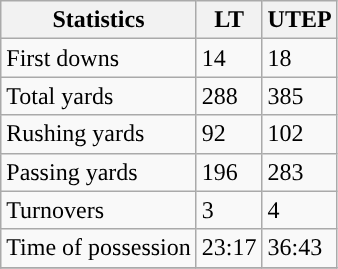<table class="wikitable" style="float: left;">
<tr>
<th>Statistics</th>
<th>LT</th>
<th>UTEP</th>
</tr>
<tr>
<td>First downs</td>
<td>14</td>
<td>18</td>
</tr>
<tr>
<td>Total yards</td>
<td>288</td>
<td>385</td>
</tr>
<tr>
<td>Rushing yards</td>
<td>92</td>
<td>102</td>
</tr>
<tr>
<td>Passing yards</td>
<td>196</td>
<td>283</td>
</tr>
<tr>
<td>Turnovers</td>
<td>3</td>
<td>4</td>
</tr>
<tr>
<td>Time of possession</td>
<td>23:17</td>
<td>36:43</td>
</tr>
<tr>
</tr>
</table>
